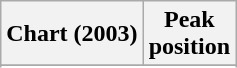<table class="wikitable sortable">
<tr>
<th align="left">Chart (2003)</th>
<th align="left">Peak<br>position</th>
</tr>
<tr>
</tr>
<tr>
</tr>
</table>
